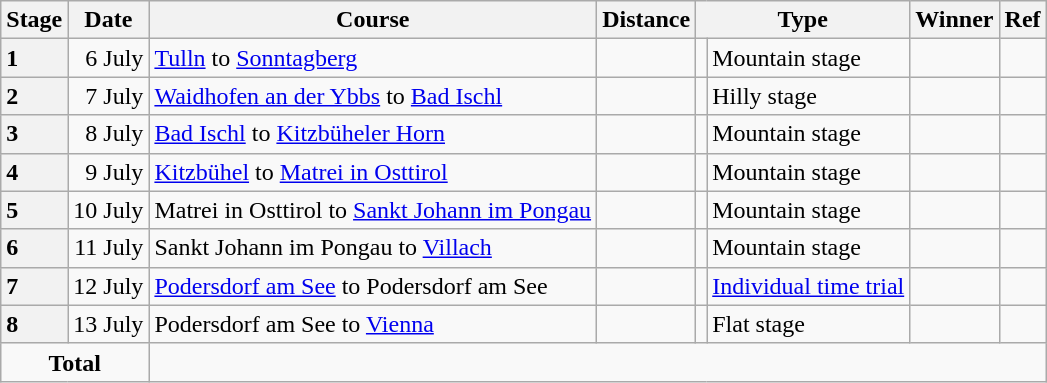<table class="wikitable">
<tr>
<th>Stage</th>
<th>Date</th>
<th>Course</th>
<th>Distance</th>
<th colspan="2">Type</th>
<th>Winner</th>
<th>Ref</th>
</tr>
<tr>
<th style="text-align:left">1</th>
<td align=right>6 July</td>
<td><a href='#'>Tulln</a> to <a href='#'>Sonntagberg</a></td>
<td style="text-align:center;"></td>
<td></td>
<td>Mountain stage</td>
<td></td>
<td></td>
</tr>
<tr>
<th style="text-align:left">2</th>
<td align=right>7 July</td>
<td><a href='#'>Waidhofen an der Ybbs</a> to <a href='#'>Bad Ischl</a></td>
<td style="text-align:center;"></td>
<td></td>
<td>Hilly stage</td>
<td></td>
<td></td>
</tr>
<tr>
<th style="text-align:left">3</th>
<td align=right>8 July</td>
<td><a href='#'>Bad Ischl</a> to <a href='#'>Kitzbüheler Horn</a></td>
<td style="text-align:center;"></td>
<td></td>
<td>Mountain stage</td>
<td></td>
<td></td>
</tr>
<tr>
<th style="text-align:left">4</th>
<td align=right>9 July</td>
<td><a href='#'>Kitzbühel</a> to <a href='#'>Matrei in Osttirol</a></td>
<td style="text-align:center;"></td>
<td></td>
<td>Mountain stage</td>
<td></td>
<td></td>
</tr>
<tr>
<th style="text-align:left">5</th>
<td align=right>10 July</td>
<td>Matrei in Osttirol to <a href='#'>Sankt Johann im Pongau</a></td>
<td style="text-align:center;"></td>
<td></td>
<td>Mountain stage</td>
<td></td>
<td></td>
</tr>
<tr>
<th style="text-align:left">6</th>
<td align=right>11 July</td>
<td>Sankt Johann im Pongau to <a href='#'>Villach</a></td>
<td style="text-align:center;"></td>
<td></td>
<td>Mountain stage</td>
<td></td>
<td></td>
</tr>
<tr>
<th style="text-align:left">7</th>
<td align=right>12 July</td>
<td><a href='#'>Podersdorf am See</a> to Podersdorf am See</td>
<td style="text-align:center;"></td>
<td></td>
<td><a href='#'>Individual time trial</a></td>
<td></td>
<td></td>
</tr>
<tr>
<th style="text-align:left">8</th>
<td align=right>13 July</td>
<td>Podersdorf am See to <a href='#'>Vienna</a></td>
<td style="text-align:center;"></td>
<td></td>
<td>Flat stage</td>
<td></td>
<td></td>
</tr>
<tr>
<td colspan="2" style="text-align:center;"><strong>Total</strong></td>
<td colspan="6" style="text-align:center;"></td>
</tr>
</table>
